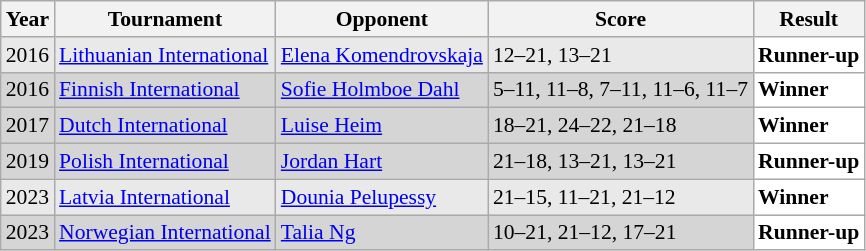<table class="sortable wikitable" style="font-size: 90%;">
<tr>
<th>Year</th>
<th>Tournament</th>
<th>Opponent</th>
<th>Score</th>
<th>Result</th>
</tr>
<tr style="background:#E9E9E9">
<td align="center">2016</td>
<td align="left"><a href='#'>Lithuanian International</a></td>
<td align="left"> <a href='#'>Elena Komendrovskaja</a></td>
<td align="left">12–21, 13–21</td>
<td style="text-align:left; background:white"> <strong>Runner-up</strong></td>
</tr>
<tr style="background:#D5D5D5">
<td align="center">2016</td>
<td align="left"><a href='#'>Finnish International</a></td>
<td align="left"> <a href='#'>Sofie Holmboe Dahl</a></td>
<td align="left">5–11, 11–8, 7–11, 11–6, 11–7</td>
<td style="text-align:left; background:white"> <strong>Winner</strong></td>
</tr>
<tr style="background:#D5D5D5">
<td align="center">2017</td>
<td align="left"><a href='#'>Dutch International</a></td>
<td align="left"> <a href='#'>Luise Heim</a></td>
<td align="left">18–21, 24–22, 21–18</td>
<td style="text-align:left; background:white"> <strong>Winner</strong></td>
</tr>
<tr style="background:#D5D5D5">
<td align="center">2019</td>
<td align="left"><a href='#'>Polish International</a></td>
<td align="left"> <a href='#'>Jordan Hart</a></td>
<td align="left">21–18, 13–21, 13–21</td>
<td style="text-align:left; background:white"> <strong>Runner-up</strong></td>
</tr>
<tr style="background:#E9E9E9">
<td align="center">2023</td>
<td align="left"><a href='#'>Latvia International</a></td>
<td align="left"> <a href='#'>Dounia Pelupessy</a></td>
<td align="left">21–15, 11–21, 21–12</td>
<td style="text-align:left; background:white"> <strong>Winner</strong></td>
</tr>
<tr style="background:#D5D5D5">
<td align="center">2023</td>
<td align="left"><a href='#'>Norwegian International</a></td>
<td align="left"> <a href='#'>Talia Ng</a></td>
<td align="left">10–21, 21–12, 17–21</td>
<td style="text-align:left; background:white"> <strong>Runner-up</strong></td>
</tr>
</table>
